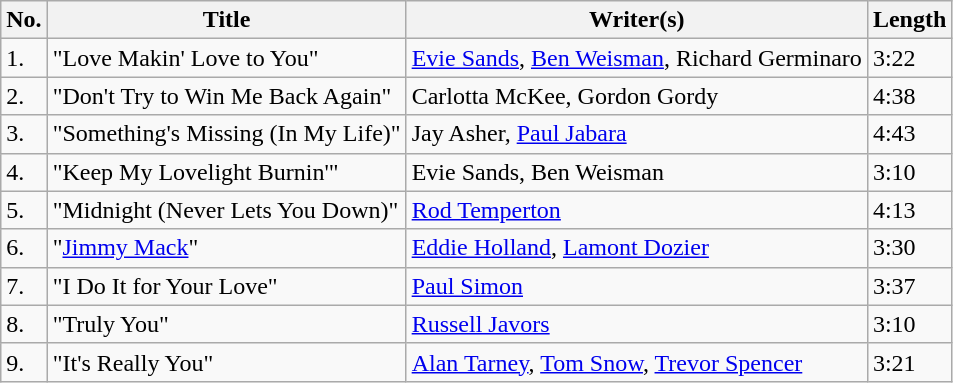<table class="wikitable">
<tr>
<th>No.</th>
<th>Title</th>
<th>Writer(s)</th>
<th>Length</th>
</tr>
<tr>
<td>1.</td>
<td>"Love Makin' Love to You"</td>
<td><a href='#'>Evie Sands</a>, <a href='#'>Ben Weisman</a>, Richard Germinaro</td>
<td>3:22</td>
</tr>
<tr>
<td>2.</td>
<td>"Don't Try to Win Me Back Again"</td>
<td>Carlotta McKee, Gordon Gordy</td>
<td>4:38</td>
</tr>
<tr>
<td>3.</td>
<td>"Something's Missing (In My Life)"</td>
<td>Jay Asher, <a href='#'>Paul Jabara</a></td>
<td>4:43</td>
</tr>
<tr>
<td>4.</td>
<td>"Keep My Lovelight Burnin'"</td>
<td>Evie Sands, Ben Weisman</td>
<td>3:10</td>
</tr>
<tr>
<td>5.</td>
<td>"Midnight (Never Lets You Down)"</td>
<td><a href='#'>Rod Temperton</a></td>
<td>4:13</td>
</tr>
<tr>
<td>6.</td>
<td>"<a href='#'>Jimmy Mack</a>"</td>
<td><a href='#'>Eddie Holland</a>, <a href='#'>Lamont Dozier</a></td>
<td>3:30</td>
</tr>
<tr>
<td>7.</td>
<td>"I Do It for Your Love"</td>
<td><a href='#'>Paul Simon</a></td>
<td>3:37</td>
</tr>
<tr>
<td>8.</td>
<td>"Truly You"</td>
<td><a href='#'>Russell Javors</a></td>
<td>3:10</td>
</tr>
<tr>
<td>9.</td>
<td>"It's Really You"</td>
<td><a href='#'>Alan Tarney</a>, <a href='#'>Tom Snow</a>, <a href='#'>Trevor Spencer</a></td>
<td>3:21</td>
</tr>
</table>
